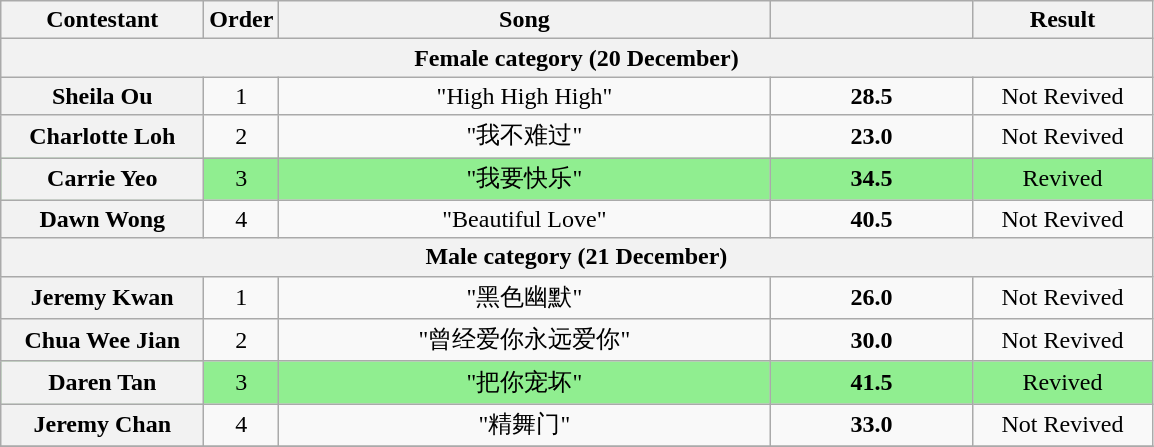<table class="wikitable plainrowheaders" style="text-align:center;">
<tr>
<th scope="col" style="width:8em;">Contestant</th>
<th scope="col">Order</th>
<th scope="col" style="width:20em;">Song</th>
<th colspan=1 scope="col" style="width:8em;"></th>
<th scope="col" style="width:7em;">Result</th>
</tr>
<tr>
<th colspan=9>Female category (20 December)</th>
</tr>
<tr>
<th scope="row">Sheila Ou</th>
<td>1</td>
<td>"High High High"</td>
<td><strong>28.5</strong></td>
<td>Not Revived</td>
</tr>
<tr>
<th scope="row">Charlotte Loh</th>
<td>2</td>
<td>"我不难过"</td>
<td><strong>23.0</strong></td>
<td>Not Revived</td>
</tr>
<tr style="background:lightgreen;">
<th scope="row">Carrie Yeo</th>
<td>3</td>
<td>"我要快乐"</td>
<td><strong>34.5</strong></td>
<td>Revived</td>
</tr>
<tr>
<th scope="row">Dawn Wong</th>
<td>4</td>
<td>"Beautiful Love"</td>
<td><strong>40.5</strong></td>
<td>Not Revived</td>
</tr>
<tr>
<th colspan=9>Male category (21 December)</th>
</tr>
<tr>
<th scope="row">Jeremy Kwan</th>
<td>1</td>
<td>"黑色幽默"</td>
<td><strong>26.0</strong></td>
<td>Not Revived</td>
</tr>
<tr>
<th scope="row">Chua Wee Jian</th>
<td>2</td>
<td>"曾经爱你永远爱你"</td>
<td><strong>30.0</strong></td>
<td>Not Revived</td>
</tr>
<tr style="background:lightgreen;">
<th scope="row">Daren Tan</th>
<td>3</td>
<td>"把你宠坏"</td>
<td><strong>41.5</strong></td>
<td>Revived</td>
</tr>
<tr>
<th scope="row">Jeremy Chan</th>
<td>4</td>
<td>"精舞门"</td>
<td><strong>33.0</strong></td>
<td>Not Revived</td>
</tr>
<tr>
</tr>
</table>
